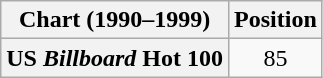<table class="wikitable plainrowheaders" style="text-align:center">
<tr>
<th scope="col">Chart (1990–1999)</th>
<th scope="col">Position</th>
</tr>
<tr>
<th scope="row">US <em>Billboard</em> Hot 100</th>
<td style="text-align:center;">85</td>
</tr>
</table>
